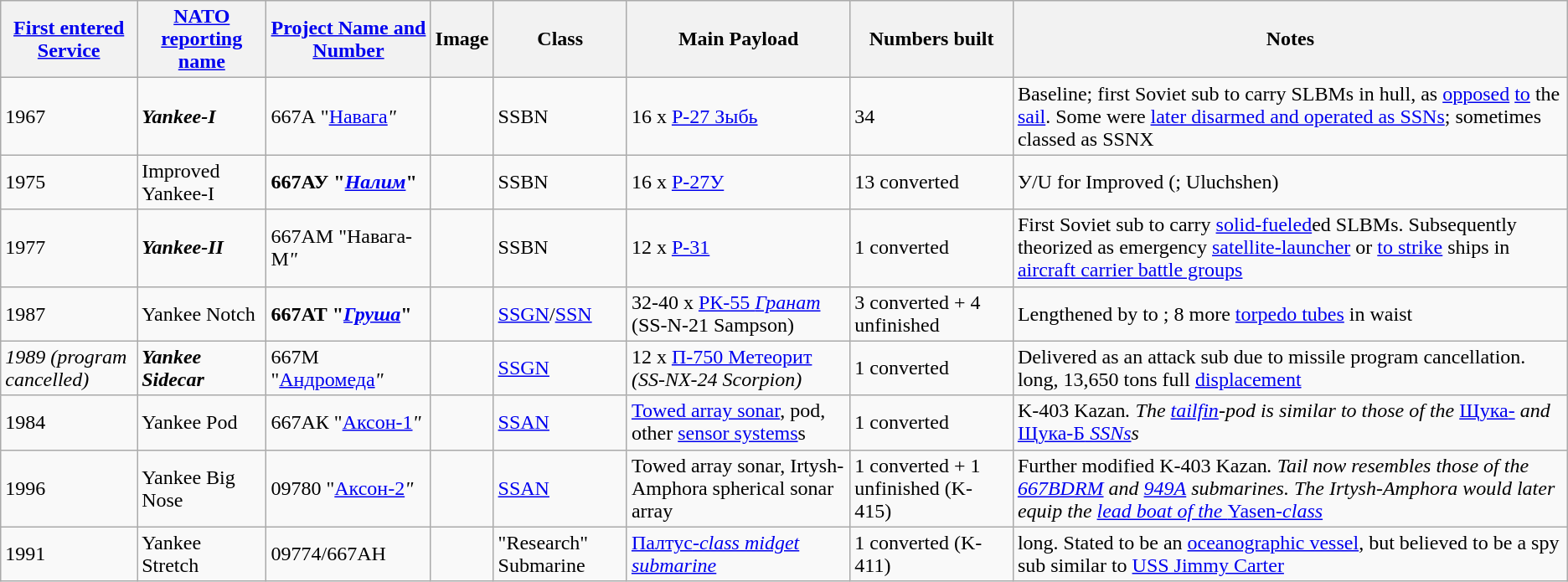<table class="wikitable sortable">
<tr>
<th><a href='#'>First entered Service</a></th>
<th><a href='#'>NATO reporting name</a></th>
<th><a href='#'>Project Name and Number</a></th>
<th>Image</th>
<th>Class</th>
<th>Main Payload</th>
<th>Numbers built</th>
<th>Notes</th>
</tr>
<tr>
<td>1967</td>
<td><strong><em>Yankee<em>-I<strong></td>
<td></strong>667А "<a href='#'></em>Навага<em></a>"<strong></td>
<td></td>
<td>SSBN</td>
<td>16 x <a href='#'>Р-27 </em>Зыбь<em></a></td>
<td>34</td>
<td>Baseline; first Soviet sub to carry SLBMs in hull, as <a href='#'>opposed</a> <a href='#'>to</a> the <a href='#'>sail</a>. Some were <a href='#'>later disarmed and operated as SSNs</a>; sometimes classed as SSNX</td>
</tr>
<tr>
<td>1975</td>
<td>Improved </em></strong>Yankee</em>-I</strong></td>
<td><strong>667АУ "<a href='#'><em>Налим</em></a>"</strong></td>
<td></td>
<td>SSBN</td>
<td>16 x <a href='#'>Р-27У</a></td>
<td>13 converted</td>
<td>У/U for Improved (; Uluchshen)</td>
</tr>
<tr>
<td>1977</td>
<td><strong><em>Yankee<em>-II<strong></td>
<td></strong>667АМ "</em>Навага-М<em>"<strong></td>
<td></td>
<td>SSBN</td>
<td>12 x <a href='#'>Р-31</a></td>
<td>1 converted</td>
<td>First Soviet sub to carry <a href='#'>solid-fueled</a>ed SLBMs. Subsequently theorized as emergency <a href='#'>satellite-launcher</a> or <a href='#'>to strike</a> ships in <a href='#'>aircraft carrier battle groups</a></td>
</tr>
<tr>
<td>1987</td>
<td></em></strong>Yankee</em> Notch</strong></td>
<td><strong>667АТ "<a href='#'><em>Груша</em></a>"</strong></td>
<td></td>
<td><a href='#'>SSGN</a>/<a href='#'>SSN</a></td>
<td>32-40 x <a href='#'>РК-55 <em>Гранат</em></a> (SS-N-21 Sampson)</td>
<td>3 converted + 4 unfinished</td>
<td>Lengthened by  to ; 8 more <a href='#'>torpedo tubes</a> in waist</td>
</tr>
<tr>
<td><em>1989 (program cancelled)</em></td>
<td><strong><em>Yankee<em> Sidecar<strong></td>
<td>667М "<a href='#'></em>Андромеда<em></a>"</td>
<td></td>
<td><a href='#'>SSGN</a></td>
<td>12 x <a href='#'>П-750 </em>Метеорит<em></a> (SS-NX-24 Scorpion)</td>
<td>1 converted</td>
<td>Delivered as an attack sub due to missile program cancellation.  long, 13,650 tons full <a href='#'>displacement</a></td>
</tr>
<tr>
<td>1984</td>
<td></em></strong>Yankee Pod<strong><em></td>
<td></strong>667АК "<a href='#'></em>Аксон-1<em></a>"<strong></td>
<td></td>
<td><a href='#'>SSAN</a></td>
<td><a href='#'>Towed array sonar</a>, pod, other <a href='#'>sensor systems</a>s</td>
<td>1 converted</td>
<td>K-403 </em>Kazan<em>. The <a href='#'>tailfin</a>-pod is similar to those of the <a href='#'></em>Щука<em>-</a> and <a href='#'></em>Щука-Б<em> SSNs</a>s</td>
</tr>
<tr>
<td>1996</td>
<td></em></strong>Yankee Big Nose<strong><em></td>
<td></strong>09780 "<a href='#'></em>Аксон-2<em></a>"<strong></td>
<td></td>
<td><a href='#'>SSAN</a></td>
<td>Towed array sonar, Irtysh-Amphora spherical sonar array</td>
<td>1 converted + 1 unfinished (K-415)</td>
<td>Further modified K-403 </em>Kazan<em>. Tail now resembles those of the <a href='#'>667BDRM</a> and <a href='#'>949А</a> submarines. The Irtysh-Amphora would later equip the <a href='#'>lead boat of the </em>Yasen<em>-class</a></td>
</tr>
<tr>
<td>1991</td>
<td></em></strong>Yankee Stretch<strong><em></td>
<td></strong>09774/667АН<strong></td>
<td></td>
<td>"Research" Submarine</td>
<td><a href='#'></em>Палтус<em>-class midget submarine</a></td>
<td>1 converted (K-411)</td>
<td> long. Stated to be an <a href='#'>oceanographic vessel</a>, but believed to be a spy sub similar to <a href='#'>USS </em>Jimmy Carter<em></a></td>
</tr>
</table>
